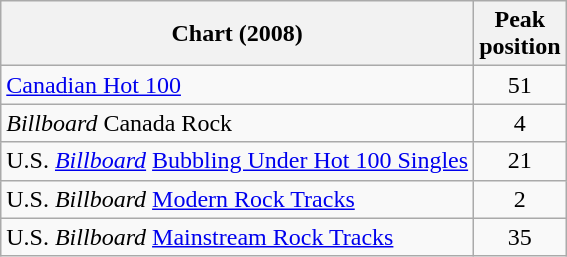<table class="wikitable sortable">
<tr>
<th>Chart (2008)</th>
<th>Peak<br>position</th>
</tr>
<tr>
<td><a href='#'>Canadian Hot 100</a></td>
<td align="center">51</td>
</tr>
<tr>
<td><em>Billboard</em> Canada Rock</td>
<td align="center">4</td>
</tr>
<tr>
<td>U.S. <a href='#'><em>Billboard</em></a> <a href='#'>Bubbling Under Hot 100 Singles</a></td>
<td align="center">21</td>
</tr>
<tr>
<td>U.S. <em>Billboard</em> <a href='#'>Modern Rock Tracks</a></td>
<td align="center">2</td>
</tr>
<tr>
<td>U.S. <em>Billboard</em> <a href='#'>Mainstream Rock Tracks</a></td>
<td align="center">35</td>
</tr>
</table>
